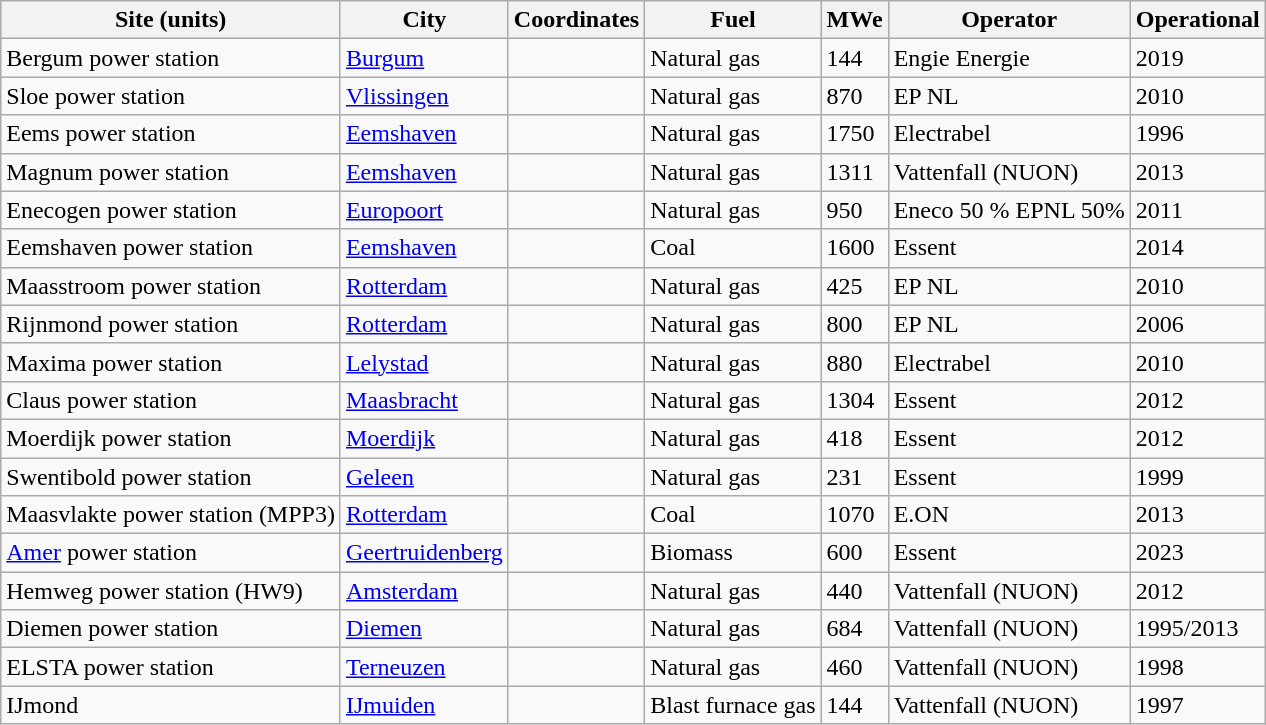<table class="wikitable sortable">
<tr>
<th>Site (units)</th>
<th>City</th>
<th>Coordinates</th>
<th>Fuel</th>
<th>MWe</th>
<th>Operator</th>
<th>Operational</th>
</tr>
<tr>
<td>Bergum power station</td>
<td><a href='#'>Burgum</a></td>
<td></td>
<td>Natural gas</td>
<td>144</td>
<td>Engie Energie</td>
<td>2019</td>
</tr>
<tr>
<td>Sloe power station</td>
<td><a href='#'>Vlissingen</a></td>
<td></td>
<td>Natural gas</td>
<td>870</td>
<td>EP NL</td>
<td>2010</td>
</tr>
<tr>
<td>Eems power station</td>
<td><a href='#'>Eemshaven</a></td>
<td></td>
<td>Natural gas</td>
<td>1750</td>
<td>Electrabel</td>
<td>1996</td>
</tr>
<tr>
<td>Magnum power station</td>
<td><a href='#'>Eemshaven</a></td>
<td></td>
<td>Natural gas</td>
<td>1311</td>
<td>Vattenfall (NUON)</td>
<td>2013</td>
</tr>
<tr>
<td>Enecogen power station</td>
<td><a href='#'>Europoort</a></td>
<td></td>
<td>Natural gas</td>
<td>950</td>
<td>Eneco 50 % EPNL 50%</td>
<td>2011</td>
</tr>
<tr>
<td>Eemshaven power station</td>
<td><a href='#'>Eemshaven</a></td>
<td></td>
<td>Coal</td>
<td>1600</td>
<td>Essent</td>
<td>2014</td>
</tr>
<tr>
<td>Maasstroom power station</td>
<td><a href='#'>Rotterdam</a></td>
<td></td>
<td>Natural gas</td>
<td>425</td>
<td>EP NL</td>
<td>2010</td>
</tr>
<tr>
<td>Rijnmond power station</td>
<td><a href='#'>Rotterdam</a></td>
<td></td>
<td>Natural gas</td>
<td>800</td>
<td>EP NL</td>
<td>2006</td>
</tr>
<tr>
<td>Maxima power station</td>
<td><a href='#'>Lelystad</a></td>
<td></td>
<td>Natural gas</td>
<td>880</td>
<td>Electrabel</td>
<td>2010</td>
</tr>
<tr>
<td>Claus power station</td>
<td><a href='#'>Maasbracht</a></td>
<td></td>
<td>Natural gas</td>
<td>1304</td>
<td>Essent</td>
<td>2012</td>
</tr>
<tr>
<td>Moerdijk power station</td>
<td><a href='#'>Moerdijk</a></td>
<td></td>
<td>Natural gas</td>
<td>418</td>
<td>Essent</td>
<td>2012</td>
</tr>
<tr>
<td>Swentibold power station</td>
<td><a href='#'>Geleen</a></td>
<td></td>
<td>Natural gas</td>
<td>231</td>
<td>Essent</td>
<td>1999</td>
</tr>
<tr>
<td>Maasvlakte power station (MPP3)</td>
<td><a href='#'>Rotterdam</a></td>
<td></td>
<td>Coal</td>
<td>1070</td>
<td>E.ON</td>
<td>2013</td>
</tr>
<tr>
<td><a href='#'>Amer</a> power station</td>
<td><a href='#'>Geertruidenberg</a></td>
<td></td>
<td>Biomass</td>
<td>600</td>
<td>Essent</td>
<td>2023</td>
</tr>
<tr>
<td>Hemweg power station (HW9)</td>
<td><a href='#'>Amsterdam</a></td>
<td></td>
<td>Natural gas</td>
<td>440</td>
<td>Vattenfall (NUON)</td>
<td>2012</td>
</tr>
<tr>
<td>Diemen power station</td>
<td><a href='#'>Diemen</a></td>
<td></td>
<td>Natural gas</td>
<td>684</td>
<td>Vattenfall (NUON)</td>
<td>1995/2013</td>
</tr>
<tr>
<td>ELSTA power station</td>
<td><a href='#'>Terneuzen</a></td>
<td></td>
<td>Natural gas</td>
<td>460</td>
<td>Vattenfall (NUON)</td>
<td>1998</td>
</tr>
<tr>
<td>IJmond</td>
<td><a href='#'>IJmuiden</a></td>
<td></td>
<td>Blast furnace gas</td>
<td>144</td>
<td>Vattenfall (NUON)</td>
<td>1997</td>
</tr>
</table>
